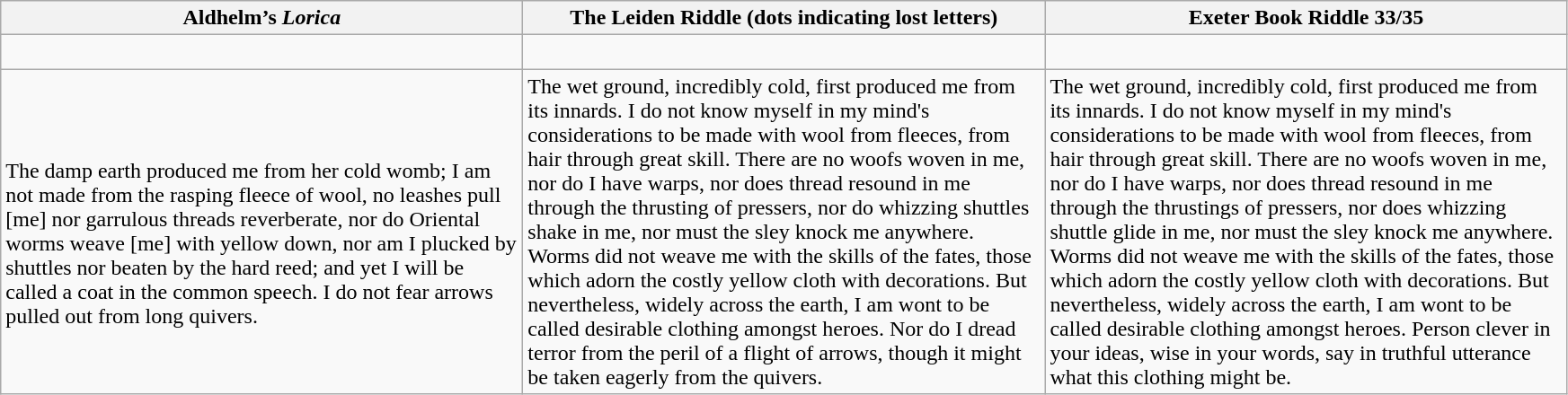<table class="wikitable">
<tr>
<th>Aldhelm’s <em>Lorica</em></th>
<th>The Leiden Riddle (dots indicating lost letters)</th>
<th>Exeter Book Riddle 33/35</th>
</tr>
<tr>
<td style="width: 380px;"><br></td>
<td style="width: 380px;"><br></td>
<td style="width: 380px;"><br></td>
</tr>
<tr>
<td><br>The damp earth produced me from her cold womb; I am not made from the rasping fleece of wool, no leashes pull [me] nor garrulous threads reverberate, nor do Oriental worms weave [me] with yellow down, nor am I plucked by shuttles nor beaten by the hard reed; and yet I will be called a coat in the common speech. I do not fear arrows pulled out from long quivers.</td>
<td>The wet ground, incredibly cold, first produced me from its innards. I do not know myself in my mind's considerations to be made with wool from fleeces, from hair through great skill. There are no woofs woven in me, nor do I have warps, nor does thread resound in me through the thrusting of pressers, nor do whizzing shuttles shake in me, nor must the sley knock me anywhere. Worms did not weave me with the skills of the fates, those which adorn the costly yellow cloth with decorations. But nevertheless, widely across the earth, I am wont to be called desirable clothing amongst heroes. Nor do I dread terror from the peril of a flight of arrows, though it might be taken eagerly from the quivers.</td>
<td>The wet ground, incredibly cold, first produced me from its innards. I do not know myself in my mind's considerations to be made with wool from fleeces, from hair through great skill. There are no woofs woven in me, nor do I have warps, nor does thread resound in me through the thrustings of pressers, nor does whizzing shuttle glide in me, nor must the sley knock me anywhere. Worms did not weave me with the skills of the fates, those which adorn the costly yellow cloth with decorations. But nevertheless, widely across the earth, I am wont to be called desirable clothing amongst heroes. Person clever in your ideas, wise in your words, say in truthful utterance what this clothing might be.</td>
</tr>
</table>
